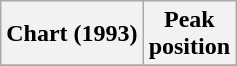<table class="wikitable sortable">
<tr>
<th align="left">Chart (1993)</th>
<th align="center">Peak<br>position</th>
</tr>
<tr>
</tr>
</table>
